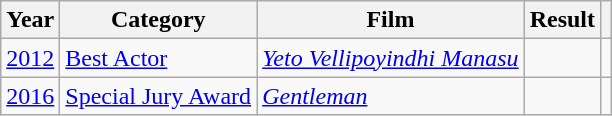<table class="wikitable sortable plainrowheaders">
<tr>
<th scope="col">Year</th>
<th scope="col">Category</th>
<th scope="col">Film</th>
<th scope="col">Result</th>
<th scope="col" class="unsortable"></th>
</tr>
<tr>
<td><a href='#'>2012</a></td>
<td><a href='#'>Best Actor</a></td>
<td><em><a href='#'>Yeto Vellipoyindhi Manasu</a></em></td>
<td></td>
<td></td>
</tr>
<tr>
<td><a href='#'>2016</a></td>
<td><a href='#'>Special Jury Award</a></td>
<td><em><a href='#'>Gentleman</a></em></td>
<td></td>
<td></td>
</tr>
</table>
